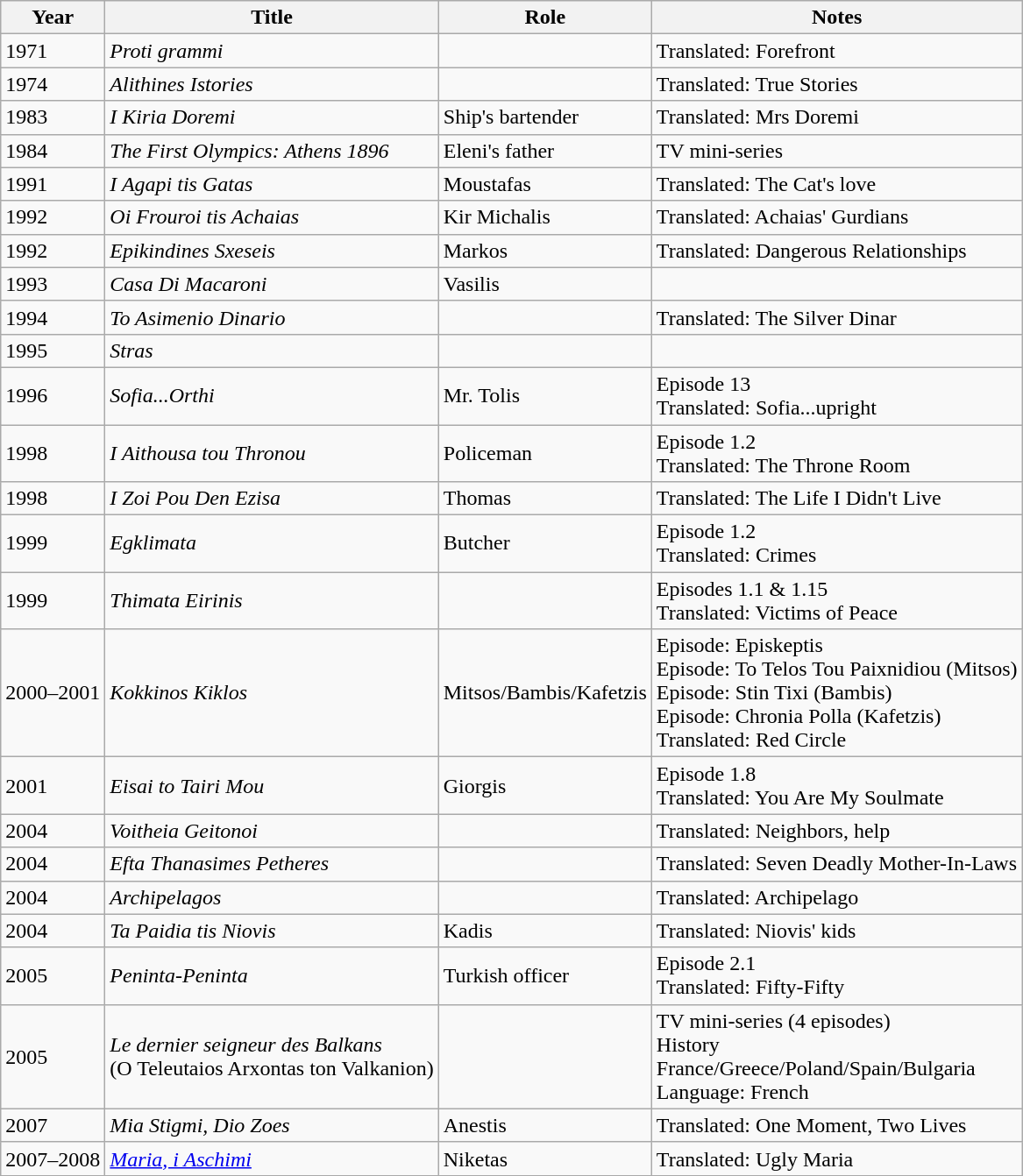<table class="wikitable sortable">
<tr>
<th>Year</th>
<th>Title</th>
<th>Role</th>
<th class="unsortable">Notes</th>
</tr>
<tr>
<td>1971</td>
<td><em>Proti grammi</em></td>
<td></td>
<td>Translated: Forefront</td>
</tr>
<tr>
<td>1974</td>
<td><em>Alithines Istories</em></td>
<td></td>
<td>Translated: True Stories</td>
</tr>
<tr>
<td>1983</td>
<td><em>I Kiria Doremi</em></td>
<td>Ship's bartender</td>
<td>Translated: Mrs Doremi</td>
</tr>
<tr>
<td>1984</td>
<td><em>The First Olympics: Athens 1896</em></td>
<td>Eleni's father</td>
<td>TV mini-series</td>
</tr>
<tr>
<td>1991</td>
<td><em>I Agapi tis Gatas</em></td>
<td>Moustafas</td>
<td>Translated: The Cat's love</td>
</tr>
<tr>
<td>1992</td>
<td><em>Oi Frouroi tis Achaias</em></td>
<td>Kir Michalis</td>
<td>Translated: Achaias' Gurdians</td>
</tr>
<tr>
<td>1992</td>
<td><em>Epikindines Sxeseis</em></td>
<td>Markos</td>
<td>Translated: Dangerous Relationships</td>
</tr>
<tr>
<td>1993</td>
<td><em>Casa Di Macaroni</em></td>
<td>Vasilis</td>
<td></td>
</tr>
<tr>
<td>1994</td>
<td><em>To Asimenio Dinario</em></td>
<td></td>
<td>Translated: The Silver Dinar</td>
</tr>
<tr>
<td>1995</td>
<td><em>Stras</em></td>
<td></td>
<td></td>
</tr>
<tr>
<td>1996</td>
<td><em>Sofia...Orthi</em></td>
<td>Mr. Tolis</td>
<td>Episode 13<br>Translated: Sofia...upright</td>
</tr>
<tr>
<td>1998</td>
<td><em>I Aithousa tou Thronou</em></td>
<td>Policeman</td>
<td>Episode 1.2<br>Translated: The Throne Room</td>
</tr>
<tr>
<td>1998</td>
<td><em>I Zoi Pou Den Ezisa</em></td>
<td>Thomas</td>
<td>Translated: The Life I Didn't Live</td>
</tr>
<tr>
<td>1999</td>
<td><em>Egklimata</em></td>
<td>Butcher</td>
<td>Episode 1.2<br>Translated: Crimes</td>
</tr>
<tr>
<td>1999</td>
<td><em>Thimata Eirinis</em></td>
<td></td>
<td>Episodes 1.1 & 1.15<br>Translated: Victims of Peace</td>
</tr>
<tr>
<td>2000–2001</td>
<td><em>Kokkinos Kiklos</em></td>
<td>Mitsos/Bambis/Kafetzis</td>
<td>Episode: Episkeptis<br>Episode: To Telos Tou Paixnidiou (Mitsos)<br>Episode: Stin Tixi (Bambis)<br>Episode: Chronia Polla (Kafetzis)<br>Translated: Red Circle</td>
</tr>
<tr>
<td>2001</td>
<td><em>Eisai to Tairi Mou</em></td>
<td>Giorgis</td>
<td>Episode 1.8<br>Translated: You Are My Soulmate</td>
</tr>
<tr>
<td>2004</td>
<td><em>Voitheia Geitonoi</em></td>
<td></td>
<td>Translated: Neighbors, help</td>
</tr>
<tr>
<td>2004</td>
<td><em>Efta Thanasimes Petheres</em></td>
<td></td>
<td>Translated: Seven Deadly Mother-In-Laws</td>
</tr>
<tr>
<td>2004</td>
<td><em>Archipelagos</em></td>
<td></td>
<td>Translated: Archipelago</td>
</tr>
<tr>
<td>2004</td>
<td><em>Ta Paidia tis Niovis</em></td>
<td>Kadis</td>
<td>Translated: Niovis' kids</td>
</tr>
<tr>
<td>2005</td>
<td><em>Peninta-Peninta</em></td>
<td>Turkish officer</td>
<td>Episode 2.1<br>Translated: Fifty-Fifty</td>
</tr>
<tr>
<td>2005</td>
<td><em>Le dernier seigneur des Balkans</em><br>(O Teleutaios Arxontas ton Valkanion)</td>
<td></td>
<td>TV mini-series (4 episodes)<br>History<br>France/Greece/Poland/Spain/Bulgaria<br>Language: French</td>
</tr>
<tr>
<td>2007</td>
<td><em>Mia Stigmi, Dio Zoes</em></td>
<td>Anestis</td>
<td>Translated: One Moment, Two Lives</td>
</tr>
<tr>
<td>2007–2008</td>
<td><em><a href='#'>Maria, i Aschimi</a></em></td>
<td>Niketas</td>
<td>Translated: Ugly Maria</td>
</tr>
</table>
